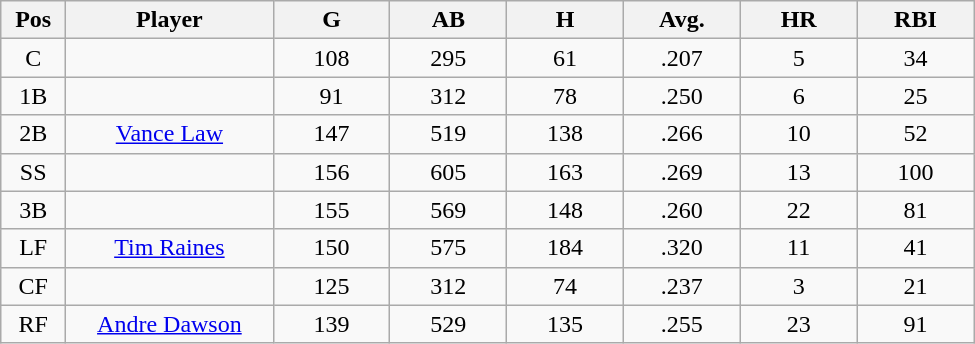<table class="wikitable sortable">
<tr>
<th bgcolor="#DDDDFF" width="5%">Pos</th>
<th bgcolor="#DDDDFF" width="16%">Player</th>
<th bgcolor="#DDDDFF" width="9%">G</th>
<th bgcolor="#DDDDFF" width="9%">AB</th>
<th bgcolor="#DDDDFF" width="9%">H</th>
<th bgcolor="#DDDDFF" width="9%">Avg.</th>
<th bgcolor="#DDDDFF" width="9%">HR</th>
<th bgcolor="#DDDDFF" width="9%">RBI</th>
</tr>
<tr align="center">
<td>C</td>
<td></td>
<td>108</td>
<td>295</td>
<td>61</td>
<td>.207</td>
<td>5</td>
<td>34</td>
</tr>
<tr align="center">
<td>1B</td>
<td></td>
<td>91</td>
<td>312</td>
<td>78</td>
<td>.250</td>
<td>6</td>
<td>25</td>
</tr>
<tr align="center">
<td>2B</td>
<td><a href='#'>Vance Law</a></td>
<td>147</td>
<td>519</td>
<td>138</td>
<td>.266</td>
<td>10</td>
<td>52</td>
</tr>
<tr align="center">
<td>SS</td>
<td></td>
<td>156</td>
<td>605</td>
<td>163</td>
<td>.269</td>
<td>13</td>
<td>100</td>
</tr>
<tr align="center">
<td>3B</td>
<td></td>
<td>155</td>
<td>569</td>
<td>148</td>
<td>.260</td>
<td>22</td>
<td>81</td>
</tr>
<tr align="center">
<td>LF</td>
<td><a href='#'>Tim Raines</a></td>
<td>150</td>
<td>575</td>
<td>184</td>
<td>.320</td>
<td>11</td>
<td>41</td>
</tr>
<tr align="center">
<td>CF</td>
<td></td>
<td>125</td>
<td>312</td>
<td>74</td>
<td>.237</td>
<td>3</td>
<td>21</td>
</tr>
<tr align="center">
<td>RF</td>
<td><a href='#'>Andre Dawson</a></td>
<td>139</td>
<td>529</td>
<td>135</td>
<td>.255</td>
<td>23</td>
<td>91</td>
</tr>
</table>
